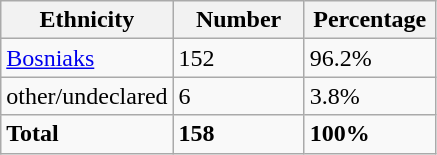<table class="wikitable">
<tr>
<th width="100px">Ethnicity</th>
<th width="80px">Number</th>
<th width="80px">Percentage</th>
</tr>
<tr>
<td><a href='#'>Bosniaks</a></td>
<td>152</td>
<td>96.2%</td>
</tr>
<tr>
<td>other/undeclared</td>
<td>6</td>
<td>3.8%</td>
</tr>
<tr>
<td><strong>Total</strong></td>
<td><strong>158</strong></td>
<td><strong>100%</strong></td>
</tr>
</table>
